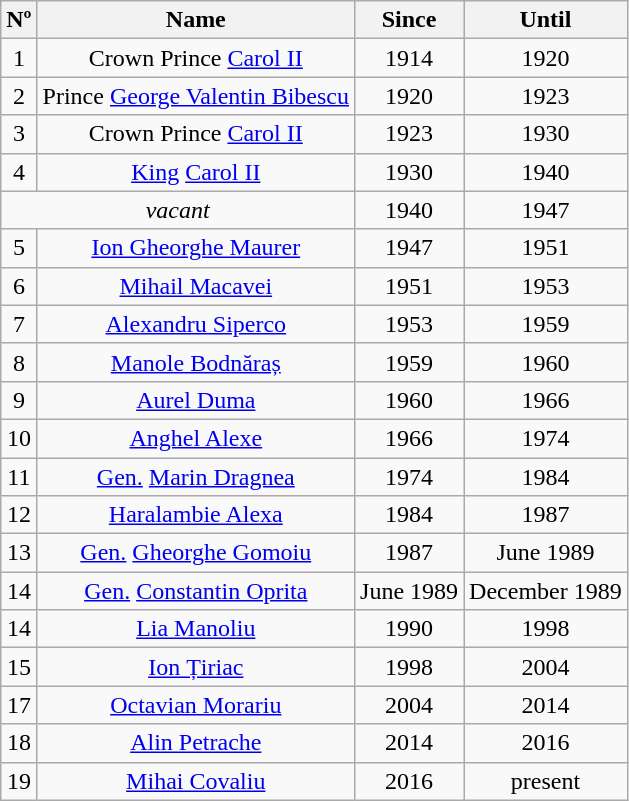<table class="wikitable" style="text-align:center">
<tr>
<th>Nº</th>
<th>Name</th>
<th>Since</th>
<th>Until</th>
</tr>
<tr>
<td>1</td>
<td>Crown Prince <a href='#'>Carol II</a></td>
<td>1914</td>
<td>1920</td>
</tr>
<tr>
<td>2</td>
<td>Prince <a href='#'>George Valentin Bibescu</a></td>
<td>1920</td>
<td>1923</td>
</tr>
<tr>
<td>3</td>
<td>Crown Prince <a href='#'>Carol II</a></td>
<td>1923</td>
<td>1930</td>
</tr>
<tr>
<td>4</td>
<td><a href='#'>King</a> <a href='#'>Carol II</a></td>
<td>1930</td>
<td>1940</td>
</tr>
<tr>
<td colspan=2><em>vacant</em></td>
<td>1940</td>
<td>1947</td>
</tr>
<tr>
<td>5</td>
<td><a href='#'>Ion Gheorghe Maurer</a></td>
<td>1947</td>
<td>1951</td>
</tr>
<tr>
<td>6</td>
<td><a href='#'>Mihail Macavei</a></td>
<td>1951</td>
<td>1953</td>
</tr>
<tr>
<td>7</td>
<td><a href='#'>Alexandru Siperco</a></td>
<td>1953</td>
<td>1959</td>
</tr>
<tr>
<td>8</td>
<td><a href='#'>Manole Bodnăraș</a></td>
<td>1959</td>
<td>1960</td>
</tr>
<tr>
<td>9</td>
<td><a href='#'>Aurel Duma</a></td>
<td>1960</td>
<td>1966</td>
</tr>
<tr>
<td>10</td>
<td><a href='#'>Anghel Alexe</a></td>
<td>1966</td>
<td>1974</td>
</tr>
<tr>
<td>11</td>
<td><a href='#'>Gen.</a> <a href='#'>Marin Dragnea</a></td>
<td>1974</td>
<td>1984</td>
</tr>
<tr>
<td>12</td>
<td><a href='#'>Haralambie Alexa</a></td>
<td>1984</td>
<td>1987</td>
</tr>
<tr>
<td>13</td>
<td><a href='#'>Gen.</a> <a href='#'>Gheorghe Gomoiu</a></td>
<td>1987</td>
<td>June 1989</td>
</tr>
<tr>
<td>14</td>
<td><a href='#'>Gen.</a> <a href='#'>Constantin Oprita</a></td>
<td>June 1989</td>
<td>December 1989</td>
</tr>
<tr>
<td>14</td>
<td><a href='#'>Lia Manoliu</a></td>
<td>1990</td>
<td>1998</td>
</tr>
<tr>
<td>15</td>
<td><a href='#'>Ion Țiriac</a></td>
<td>1998</td>
<td>2004</td>
</tr>
<tr>
<td>17</td>
<td><a href='#'>Octavian Morariu</a></td>
<td>2004</td>
<td>2014</td>
</tr>
<tr>
<td>18</td>
<td><a href='#'>Alin Petrache</a></td>
<td>2014</td>
<td>2016</td>
</tr>
<tr>
<td>19</td>
<td><a href='#'>Mihai Covaliu</a></td>
<td>2016</td>
<td>present</td>
</tr>
</table>
